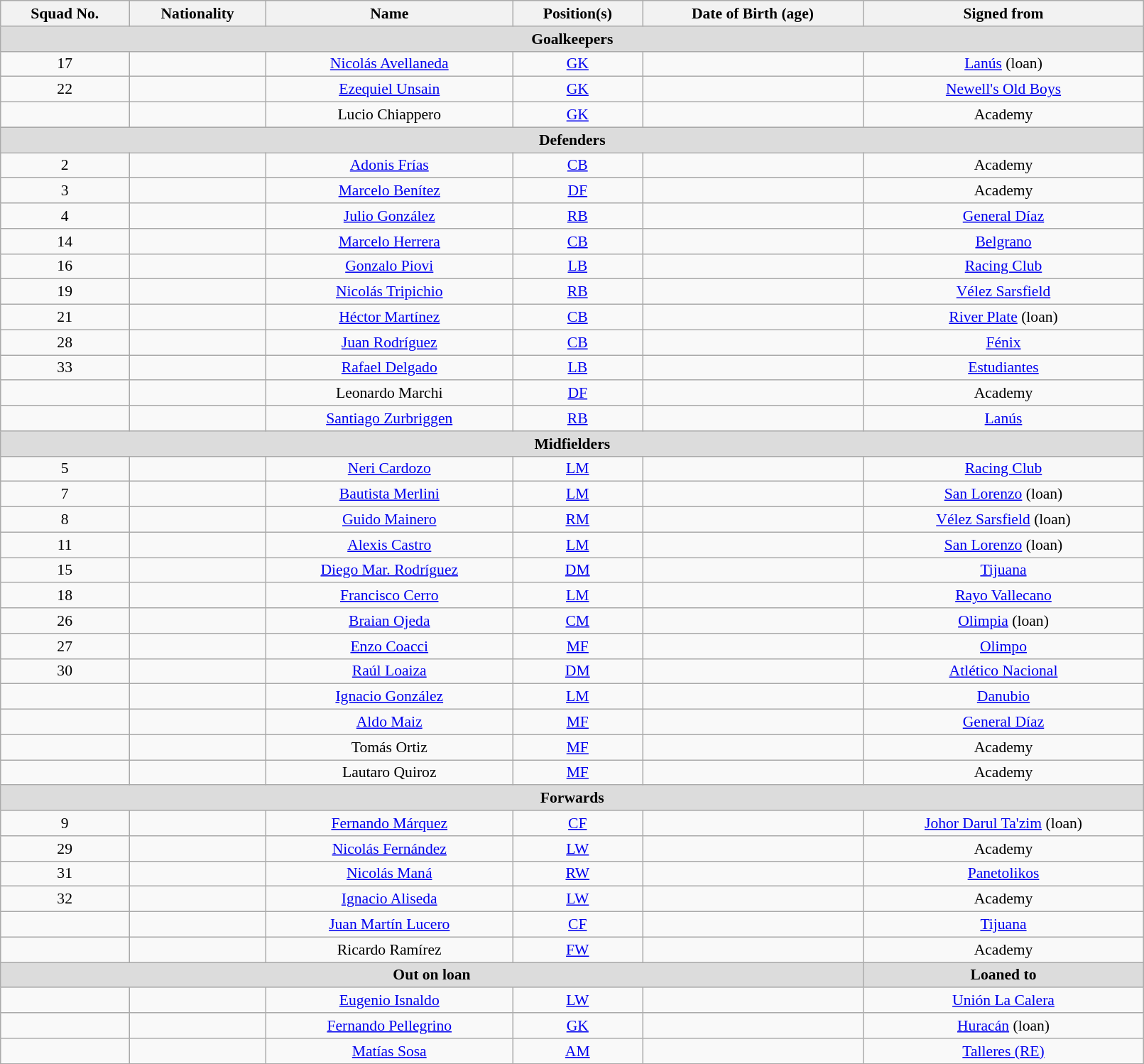<table class="wikitable sortable" style="text-align:center; font-size:90%; width:85%;">
<tr>
<th style="background:#; color:; text-align:center;">Squad No.</th>
<th style="background:#; color:; text-align:center;">Nationality</th>
<th style="background:#; color:; text-align:center;">Name</th>
<th style="background:#; color:; text-align:center;">Position(s)</th>
<th style="background:#; color:; text-align:center;">Date of Birth (age)</th>
<th style="background:#; color:; text-align:center;">Signed from</th>
</tr>
<tr>
<th colspan="6" style="background:#dcdcdc; text-align:center;">Goalkeepers</th>
</tr>
<tr>
<td>17</td>
<td></td>
<td><a href='#'>Nicolás Avellaneda</a></td>
<td><a href='#'>GK</a></td>
<td></td>
<td> <a href='#'>Lanús</a> (loan)</td>
</tr>
<tr>
<td>22</td>
<td></td>
<td><a href='#'>Ezequiel Unsain</a></td>
<td><a href='#'>GK</a></td>
<td></td>
<td> <a href='#'>Newell's Old Boys</a></td>
</tr>
<tr>
<td></td>
<td></td>
<td>Lucio Chiappero</td>
<td><a href='#'>GK</a></td>
<td></td>
<td>Academy</td>
</tr>
<tr>
<th colspan="7" style="background:#dcdcdc; text-align:center;">Defenders</th>
</tr>
<tr>
<td>2</td>
<td></td>
<td><a href='#'>Adonis Frías</a></td>
<td><a href='#'>CB</a></td>
<td></td>
<td>Academy</td>
</tr>
<tr>
<td>3</td>
<td></td>
<td><a href='#'>Marcelo Benítez</a></td>
<td><a href='#'>DF</a></td>
<td></td>
<td>Academy</td>
</tr>
<tr>
<td>4</td>
<td></td>
<td><a href='#'>Julio González</a></td>
<td><a href='#'>RB</a></td>
<td></td>
<td> <a href='#'>General Díaz</a></td>
</tr>
<tr>
<td>14</td>
<td></td>
<td><a href='#'>Marcelo Herrera</a></td>
<td><a href='#'>CB</a></td>
<td></td>
<td> <a href='#'>Belgrano</a></td>
</tr>
<tr>
<td>16</td>
<td></td>
<td><a href='#'>Gonzalo Piovi</a></td>
<td><a href='#'>LB</a></td>
<td></td>
<td> <a href='#'>Racing Club</a></td>
</tr>
<tr>
<td>19</td>
<td></td>
<td><a href='#'>Nicolás Tripichio</a></td>
<td><a href='#'>RB</a></td>
<td></td>
<td> <a href='#'>Vélez Sarsfield</a></td>
</tr>
<tr>
<td>21</td>
<td></td>
<td><a href='#'>Héctor Martínez</a></td>
<td><a href='#'>CB</a></td>
<td></td>
<td> <a href='#'>River Plate</a> (loan)</td>
</tr>
<tr>
<td>28</td>
<td></td>
<td><a href='#'>Juan Rodríguez</a></td>
<td><a href='#'>CB</a></td>
<td></td>
<td> <a href='#'>Fénix</a></td>
</tr>
<tr>
<td>33</td>
<td></td>
<td><a href='#'>Rafael Delgado</a></td>
<td><a href='#'>LB</a></td>
<td></td>
<td> <a href='#'>Estudiantes</a></td>
</tr>
<tr>
<td></td>
<td></td>
<td>Leonardo Marchi</td>
<td><a href='#'>DF</a></td>
<td></td>
<td>Academy</td>
</tr>
<tr>
<td></td>
<td></td>
<td><a href='#'>Santiago Zurbriggen</a></td>
<td><a href='#'>RB</a></td>
<td></td>
<td> <a href='#'>Lanús</a></td>
</tr>
<tr>
<th colspan="7" style="background:#dcdcdc; text-align:center;">Midfielders</th>
</tr>
<tr>
<td>5</td>
<td></td>
<td><a href='#'>Neri Cardozo</a></td>
<td><a href='#'>LM</a></td>
<td></td>
<td> <a href='#'>Racing Club</a></td>
</tr>
<tr>
<td>7</td>
<td></td>
<td><a href='#'>Bautista Merlini</a></td>
<td><a href='#'>LM</a></td>
<td></td>
<td> <a href='#'>San Lorenzo</a> (loan)</td>
</tr>
<tr>
<td>8</td>
<td></td>
<td><a href='#'>Guido Mainero</a></td>
<td><a href='#'>RM</a></td>
<td></td>
<td> <a href='#'>Vélez Sarsfield</a> (loan)</td>
</tr>
<tr>
<td>11</td>
<td></td>
<td><a href='#'>Alexis Castro</a></td>
<td><a href='#'>LM</a></td>
<td></td>
<td> <a href='#'>San Lorenzo</a> (loan)</td>
</tr>
<tr>
<td>15</td>
<td></td>
<td><a href='#'>Diego Mar. Rodríguez</a></td>
<td><a href='#'>DM</a></td>
<td></td>
<td> <a href='#'>Tijuana</a></td>
</tr>
<tr>
<td>18</td>
<td></td>
<td><a href='#'>Francisco Cerro</a></td>
<td><a href='#'>LM</a></td>
<td></td>
<td> <a href='#'>Rayo Vallecano</a></td>
</tr>
<tr>
<td>26</td>
<td></td>
<td><a href='#'>Braian Ojeda</a></td>
<td><a href='#'>CM</a></td>
<td></td>
<td> <a href='#'>Olimpia</a> (loan)</td>
</tr>
<tr>
<td>27</td>
<td></td>
<td><a href='#'>Enzo Coacci</a></td>
<td><a href='#'>MF</a></td>
<td></td>
<td> <a href='#'>Olimpo</a></td>
</tr>
<tr>
<td>30</td>
<td></td>
<td><a href='#'>Raúl Loaiza</a></td>
<td><a href='#'>DM</a></td>
<td></td>
<td> <a href='#'>Atlético Nacional</a></td>
</tr>
<tr>
<td></td>
<td></td>
<td><a href='#'>Ignacio González</a></td>
<td><a href='#'>LM</a></td>
<td></td>
<td> <a href='#'>Danubio</a></td>
</tr>
<tr>
<td></td>
<td></td>
<td><a href='#'>Aldo Maiz</a></td>
<td><a href='#'>MF</a></td>
<td></td>
<td> <a href='#'>General Díaz</a></td>
</tr>
<tr>
<td></td>
<td></td>
<td>Tomás Ortiz</td>
<td><a href='#'>MF</a></td>
<td></td>
<td>Academy</td>
</tr>
<tr>
<td></td>
<td></td>
<td>Lautaro Quiroz</td>
<td><a href='#'>MF</a></td>
<td></td>
<td>Academy</td>
</tr>
<tr>
<th colspan="7" style="background:#dcdcdc; text-align:center;">Forwards</th>
</tr>
<tr>
<td>9</td>
<td></td>
<td><a href='#'>Fernando Márquez</a></td>
<td><a href='#'>CF</a></td>
<td></td>
<td> <a href='#'>Johor Darul Ta'zim</a> (loan)</td>
</tr>
<tr>
<td>29</td>
<td></td>
<td><a href='#'>Nicolás Fernández</a></td>
<td><a href='#'>LW</a></td>
<td></td>
<td>Academy</td>
</tr>
<tr>
<td>31</td>
<td></td>
<td><a href='#'>Nicolás Maná</a></td>
<td><a href='#'>RW</a></td>
<td></td>
<td> <a href='#'>Panetolikos</a></td>
</tr>
<tr>
<td>32</td>
<td></td>
<td><a href='#'>Ignacio Aliseda</a></td>
<td><a href='#'>LW</a></td>
<td></td>
<td>Academy</td>
</tr>
<tr>
<td></td>
<td></td>
<td><a href='#'>Juan Martín Lucero</a></td>
<td><a href='#'>CF</a></td>
<td></td>
<td> <a href='#'>Tijuana</a></td>
</tr>
<tr>
<td></td>
<td></td>
<td>Ricardo Ramírez</td>
<td><a href='#'>FW</a></td>
<td></td>
<td>Academy</td>
</tr>
<tr>
<th colspan="5" style="background:#dcdcdc; text-align:center;">Out on loan</th>
<th colspan="1" style="background:#dcdcdc; text-align:center;">Loaned to</th>
</tr>
<tr>
<td></td>
<td></td>
<td><a href='#'>Eugenio Isnaldo</a></td>
<td><a href='#'>LW</a></td>
<td></td>
<td> <a href='#'>Unión La Calera</a></td>
</tr>
<tr>
<td></td>
<td></td>
<td><a href='#'>Fernando Pellegrino</a></td>
<td><a href='#'>GK</a></td>
<td></td>
<td> <a href='#'>Huracán</a> (loan)</td>
</tr>
<tr>
<td></td>
<td></td>
<td><a href='#'>Matías Sosa</a></td>
<td><a href='#'>AM</a></td>
<td></td>
<td> <a href='#'>Talleres (RE)</a></td>
</tr>
<tr>
</tr>
</table>
